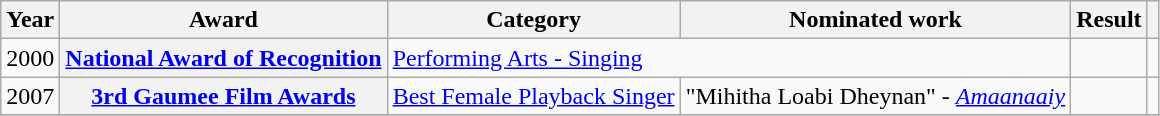<table class="wikitable plainrowheaders sortable">
<tr>
<th scope="col">Year</th>
<th scope="col">Award</th>
<th scope="col">Category</th>
<th scope="col">Nominated work</th>
<th scope="col">Result</th>
<th scope="col" class="unsortable"></th>
</tr>
<tr>
<td>2000</td>
<th scope="row"><a href='#'>National Award of Recognition</a></th>
<td colspan="2"><a href='#'>Performing Arts - Singing</a></td>
<td></td>
<td style="text-align:center;"></td>
</tr>
<tr>
<td>2007</td>
<th scope="row"><a href='#'>3rd Gaumee Film Awards</a></th>
<td><a href='#'>Best Female Playback Singer</a></td>
<td>"Mihitha Loabi Dheynan" - <em><a href='#'>Amaanaaiy</a></em></td>
<td></td>
<td style="text-align:center;"></td>
</tr>
<tr>
</tr>
</table>
